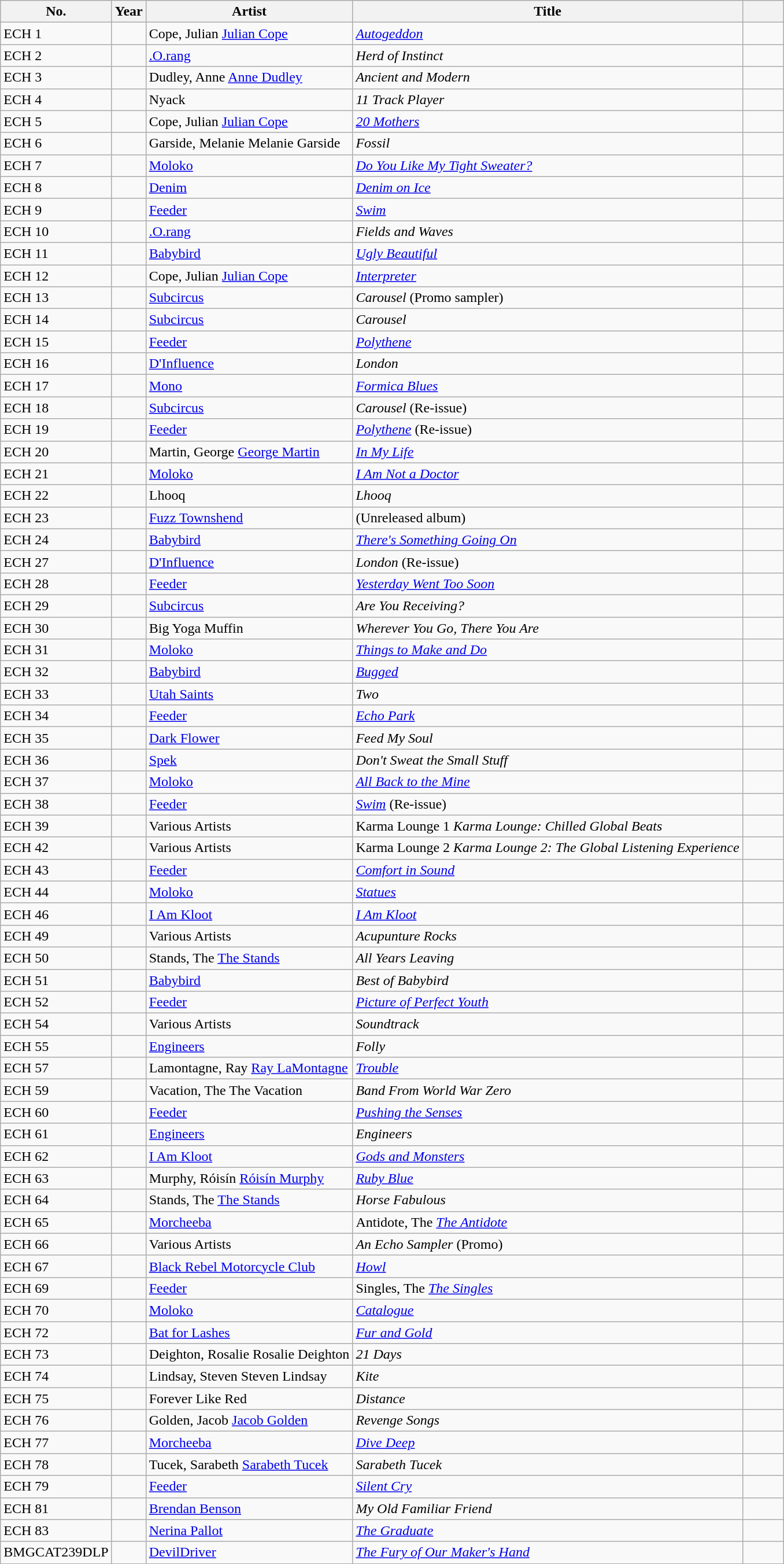<table class="wikitable sortable">
<tr>
<th>No.</th>
<th>Year</th>
<th>Artist</th>
<th>Title</th>
<th width="40"></th>
</tr>
<tr>
<td>ECH 1</td>
<td></td>
<td><span>Cope, Julian</span> <a href='#'>Julian Cope</a></td>
<td><em><a href='#'>Autogeddon</a></em></td>
<td></td>
</tr>
<tr>
<td>ECH 2</td>
<td></td>
<td><a href='#'>.O.rang</a></td>
<td><em>Herd of Instinct</em></td>
<td></td>
</tr>
<tr>
<td>ECH 3</td>
<td></td>
<td><span>Dudley, Anne</span> <a href='#'>Anne Dudley</a></td>
<td><em>Ancient and Modern</em></td>
<td></td>
</tr>
<tr>
<td>ECH 4</td>
<td></td>
<td>Nyack</td>
<td><em>11 Track Player</em></td>
<td></td>
</tr>
<tr>
<td>ECH 5</td>
<td></td>
<td><span>Cope, Julian</span> <a href='#'>Julian Cope</a></td>
<td><em><a href='#'>20 Mothers</a></em></td>
<td></td>
</tr>
<tr>
<td>ECH 6</td>
<td></td>
<td><span>Garside, Melanie</span> Melanie Garside</td>
<td><em>Fossil</em></td>
<td></td>
</tr>
<tr>
<td>ECH 7</td>
<td></td>
<td><a href='#'>Moloko</a></td>
<td><em><a href='#'>Do You Like My Tight Sweater?</a></em></td>
<td></td>
</tr>
<tr>
<td>ECH 8</td>
<td></td>
<td><a href='#'>Denim</a></td>
<td><em><a href='#'>Denim on Ice</a></em></td>
<td></td>
</tr>
<tr>
<td>ECH 9</td>
<td></td>
<td><a href='#'>Feeder</a></td>
<td><em><a href='#'>Swim</a></em></td>
<td></td>
</tr>
<tr>
<td>ECH 10</td>
<td></td>
<td><a href='#'>.O.rang</a></td>
<td><em>Fields and Waves</em></td>
<td></td>
</tr>
<tr>
<td>ECH 11</td>
<td></td>
<td><a href='#'>Babybird</a></td>
<td><em><a href='#'>Ugly Beautiful</a></em></td>
<td></td>
</tr>
<tr>
<td>ECH 12</td>
<td></td>
<td><span>Cope, Julian</span> <a href='#'>Julian Cope</a></td>
<td><em><a href='#'>Interpreter</a></em></td>
<td></td>
</tr>
<tr>
<td>ECH 13</td>
<td></td>
<td><a href='#'>Subcircus</a></td>
<td><em>Carousel</em> (Promo sampler)</td>
<td></td>
</tr>
<tr>
<td>ECH 14</td>
<td></td>
<td><a href='#'>Subcircus</a></td>
<td><em>Carousel</em></td>
<td></td>
</tr>
<tr>
<td>ECH 15</td>
<td></td>
<td><a href='#'>Feeder</a></td>
<td><em><a href='#'>Polythene</a></em></td>
<td></td>
</tr>
<tr>
<td>ECH 16</td>
<td></td>
<td><a href='#'>D'Influence</a></td>
<td><em>London</em></td>
<td></td>
</tr>
<tr>
<td>ECH 17</td>
<td></td>
<td><a href='#'>Mono</a></td>
<td><em><a href='#'>Formica Blues</a></em></td>
<td></td>
</tr>
<tr>
<td>ECH 18</td>
<td></td>
<td><a href='#'>Subcircus</a></td>
<td><em>Carousel</em> (Re-issue)</td>
<td></td>
</tr>
<tr>
<td>ECH 19</td>
<td></td>
<td><a href='#'>Feeder</a></td>
<td><em><a href='#'>Polythene</a></em> (Re-issue)</td>
<td></td>
</tr>
<tr>
<td>ECH 20</td>
<td></td>
<td><span>Martin, George</span> <a href='#'>George Martin</a></td>
<td><em><a href='#'>In My Life</a></em></td>
<td></td>
</tr>
<tr>
<td>ECH 21</td>
<td></td>
<td><a href='#'>Moloko</a></td>
<td><em><a href='#'>I Am Not a Doctor</a></em></td>
<td></td>
</tr>
<tr>
<td>ECH 22</td>
<td></td>
<td>Lhooq</td>
<td><em>Lhooq</em></td>
<td></td>
</tr>
<tr>
<td>ECH 23</td>
<td></td>
<td><a href='#'>Fuzz Townshend</a></td>
<td>(Unreleased album)</td>
<td></td>
</tr>
<tr>
<td>ECH 24</td>
<td></td>
<td><a href='#'>Babybird</a></td>
<td><em><a href='#'>There's Something Going On</a></em></td>
<td></td>
</tr>
<tr>
<td>ECH 27</td>
<td></td>
<td><a href='#'>D'Influence</a></td>
<td><em>London</em> (Re-issue)</td>
<td></td>
</tr>
<tr>
<td>ECH 28</td>
<td></td>
<td><a href='#'>Feeder</a></td>
<td><em><a href='#'>Yesterday Went Too Soon</a></em></td>
<td></td>
</tr>
<tr>
<td>ECH 29</td>
<td></td>
<td><a href='#'>Subcircus</a></td>
<td><em>Are You Receiving?</em></td>
<td></td>
</tr>
<tr>
<td>ECH 30</td>
<td></td>
<td>Big Yoga Muffin</td>
<td><em>Wherever You Go, There You Are</em></td>
<td></td>
</tr>
<tr>
<td>ECH 31</td>
<td></td>
<td><a href='#'>Moloko</a></td>
<td><em><a href='#'>Things to Make and Do</a></em></td>
<td></td>
</tr>
<tr>
<td>ECH 32</td>
<td></td>
<td><a href='#'>Babybird</a></td>
<td><em><a href='#'>Bugged</a></em></td>
<td></td>
</tr>
<tr>
<td>ECH 33</td>
<td></td>
<td><a href='#'>Utah Saints</a></td>
<td><em>Two</em></td>
<td></td>
</tr>
<tr>
<td>ECH 34</td>
<td></td>
<td><a href='#'>Feeder</a></td>
<td><em><a href='#'>Echo Park</a></em></td>
<td></td>
</tr>
<tr>
<td>ECH 35</td>
<td></td>
<td><a href='#'>Dark Flower</a></td>
<td><em>Feed My Soul</em></td>
<td></td>
</tr>
<tr>
<td>ECH 36</td>
<td></td>
<td><a href='#'>Spek</a></td>
<td><em>Don't Sweat the Small Stuff</em></td>
<td></td>
</tr>
<tr>
<td>ECH 37</td>
<td></td>
<td><a href='#'>Moloko</a></td>
<td><em><a href='#'>All Back to the Mine</a></em></td>
<td></td>
</tr>
<tr>
<td>ECH 38</td>
<td></td>
<td><a href='#'>Feeder</a></td>
<td><em><a href='#'>Swim</a></em> (Re-issue)</td>
<td></td>
</tr>
<tr>
<td>ECH 39</td>
<td></td>
<td>Various Artists</td>
<td><span>Karma Lounge 1</span> <em>Karma Lounge: Chilled Global Beats</em></td>
<td></td>
</tr>
<tr>
<td>ECH 42</td>
<td></td>
<td>Various Artists</td>
<td><span>Karma Lounge 2</span> <em>Karma Lounge 2: The Global Listening Experience</em></td>
<td></td>
</tr>
<tr>
<td>ECH 43</td>
<td></td>
<td><a href='#'>Feeder</a></td>
<td><em><a href='#'>Comfort in Sound</a></em></td>
<td></td>
</tr>
<tr>
<td>ECH 44</td>
<td></td>
<td><a href='#'>Moloko</a></td>
<td><em><a href='#'>Statues</a></em></td>
<td></td>
</tr>
<tr>
<td>ECH 46</td>
<td></td>
<td><a href='#'>I Am Kloot</a></td>
<td><em><a href='#'>I Am Kloot</a></em></td>
<td></td>
</tr>
<tr>
<td>ECH 49</td>
<td></td>
<td>Various Artists</td>
<td><em>Acupunture Rocks</em></td>
<td></td>
</tr>
<tr>
<td>ECH 50</td>
<td></td>
<td><span>Stands, The</span> <a href='#'>The Stands</a></td>
<td><em>All Years Leaving</em></td>
<td></td>
</tr>
<tr>
<td>ECH 51</td>
<td></td>
<td><a href='#'>Babybird</a></td>
<td><em>Best of Babybird</em></td>
<td></td>
</tr>
<tr>
<td>ECH 52</td>
<td></td>
<td><a href='#'>Feeder</a></td>
<td><em><a href='#'>Picture of Perfect Youth</a></em></td>
<td></td>
</tr>
<tr>
<td>ECH 54</td>
<td></td>
<td>Various Artists</td>
<td><em>Soundtrack</em></td>
<td></td>
</tr>
<tr>
<td>ECH 55</td>
<td></td>
<td><a href='#'>Engineers</a></td>
<td><em>Folly</em></td>
<td></td>
</tr>
<tr>
<td>ECH 57</td>
<td></td>
<td><span>Lamontagne, Ray</span> <a href='#'>Ray LaMontagne</a></td>
<td><em><a href='#'>Trouble</a></em></td>
<td></td>
</tr>
<tr>
<td>ECH 59</td>
<td></td>
<td><span>Vacation, The</span> The Vacation</td>
<td><em>Band From World War Zero</em></td>
<td></td>
</tr>
<tr>
<td>ECH 60</td>
<td></td>
<td><a href='#'>Feeder</a></td>
<td><em><a href='#'>Pushing the Senses</a></em></td>
<td></td>
</tr>
<tr>
<td>ECH 61</td>
<td></td>
<td><a href='#'>Engineers</a></td>
<td><em>Engineers</em></td>
<td></td>
</tr>
<tr>
<td>ECH 62</td>
<td></td>
<td><a href='#'>I Am Kloot</a></td>
<td><em><a href='#'>Gods and Monsters</a></em></td>
<td></td>
</tr>
<tr>
<td>ECH 63</td>
<td></td>
<td><span>Murphy, Róisín</span> <a href='#'>Róisín Murphy</a></td>
<td><em><a href='#'>Ruby Blue</a></em></td>
<td></td>
</tr>
<tr>
<td>ECH 64</td>
<td></td>
<td><span>Stands, The</span> <a href='#'>The Stands</a></td>
<td><em>Horse Fabulous</em></td>
<td></td>
</tr>
<tr>
<td>ECH 65</td>
<td></td>
<td><a href='#'>Morcheeba</a></td>
<td><span>Antidote, The</span> <em><a href='#'>The Antidote</a></em></td>
<td></td>
</tr>
<tr>
<td>ECH 66</td>
<td></td>
<td>Various Artists</td>
<td><em>An Echo Sampler</em> (Promo)</td>
<td></td>
</tr>
<tr>
<td>ECH 67</td>
<td></td>
<td><a href='#'>Black Rebel Motorcycle Club</a></td>
<td><em><a href='#'>Howl</a></em></td>
<td></td>
</tr>
<tr>
<td>ECH 69</td>
<td></td>
<td><a href='#'>Feeder</a></td>
<td><span>Singles, The</span> <em><a href='#'>The Singles</a></em></td>
<td></td>
</tr>
<tr>
<td>ECH 70</td>
<td></td>
<td><a href='#'>Moloko</a></td>
<td><em><a href='#'>Catalogue</a></em></td>
<td></td>
</tr>
<tr>
<td>ECH 72</td>
<td></td>
<td><a href='#'>Bat for Lashes</a></td>
<td><em><a href='#'>Fur and Gold</a></em></td>
<td></td>
</tr>
<tr>
<td>ECH 73</td>
<td></td>
<td><span>Deighton, Rosalie</span> Rosalie Deighton</td>
<td><em>21 Days</em></td>
<td></td>
</tr>
<tr>
<td>ECH 74</td>
<td></td>
<td><span>Lindsay, Steven</span> Steven Lindsay</td>
<td><em>Kite</em></td>
<td></td>
</tr>
<tr>
<td>ECH 75</td>
<td></td>
<td>Forever Like Red</td>
<td><em>Distance</em></td>
<td></td>
</tr>
<tr>
<td>ECH 76</td>
<td></td>
<td><span>Golden, Jacob</span> <a href='#'>Jacob Golden</a></td>
<td><em>Revenge Songs</em></td>
<td></td>
</tr>
<tr>
<td>ECH 77</td>
<td></td>
<td><a href='#'>Morcheeba</a></td>
<td><em><a href='#'>Dive Deep</a></em></td>
<td></td>
</tr>
<tr>
<td>ECH 78</td>
<td></td>
<td><span>Tucek, Sarabeth</span> <a href='#'>Sarabeth Tucek</a></td>
<td><em>Sarabeth Tucek</em></td>
<td></td>
</tr>
<tr>
<td>ECH 79</td>
<td></td>
<td><a href='#'>Feeder</a></td>
<td><em><a href='#'>Silent Cry</a></em></td>
<td></td>
</tr>
<tr>
<td>ECH 81</td>
<td></td>
<td><a href='#'>Brendan Benson</a></td>
<td><em>My Old Familiar Friend</em></td>
<td></td>
</tr>
<tr>
<td>ECH 83</td>
<td></td>
<td><a href='#'>Nerina Pallot</a></td>
<td><em><a href='#'>The Graduate</a></em></td>
<td></td>
</tr>
<tr>
<td>BMGCAT239DLP</td>
<td></td>
<td><a href='#'>DevilDriver</a></td>
<td><em><a href='#'>The Fury of Our Maker's Hand</a></em></td>
<td></td>
</tr>
</table>
